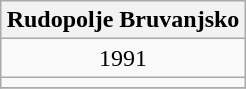<table class="wikitable" style="margin: 0.5em auto; text-align: center;">
<tr>
<th colspan="1">Rudopolje Bruvanjsko</th>
</tr>
<tr>
<td>1991</td>
</tr>
<tr>
<td></td>
</tr>
<tr>
</tr>
</table>
